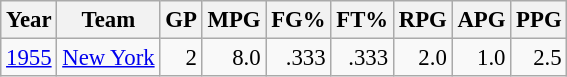<table class="wikitable sortable" style="font-size:95%; text-align:right;">
<tr>
<th>Year</th>
<th>Team</th>
<th>GP</th>
<th>MPG</th>
<th>FG%</th>
<th>FT%</th>
<th>RPG</th>
<th>APG</th>
<th>PPG</th>
</tr>
<tr>
<td style="text-align:left;"><a href='#'>1955</a></td>
<td style="text-align:left;"><a href='#'>New York</a></td>
<td>2</td>
<td>8.0</td>
<td>.333</td>
<td>.333</td>
<td>2.0</td>
<td>1.0</td>
<td>2.5</td>
</tr>
</table>
